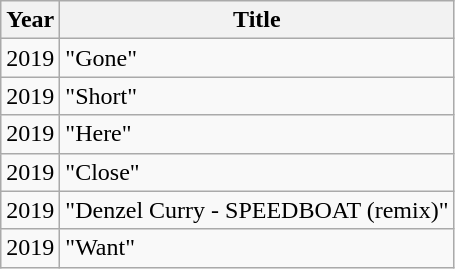<table class="wikitable">
<tr>
<th>Year</th>
<th>Title</th>
</tr>
<tr>
<td>2019</td>
<td>"Gone" </td>
</tr>
<tr>
<td>2019</td>
<td>"Short" </td>
</tr>
<tr>
<td>2019</td>
<td>"Here" </td>
</tr>
<tr>
<td>2019</td>
<td>"Close" </td>
</tr>
<tr>
<td>2019</td>
<td>"Denzel Curry - SPEEDBOAT (remix)" </td>
</tr>
<tr>
<td>2019</td>
<td>"Want"</td>
</tr>
</table>
